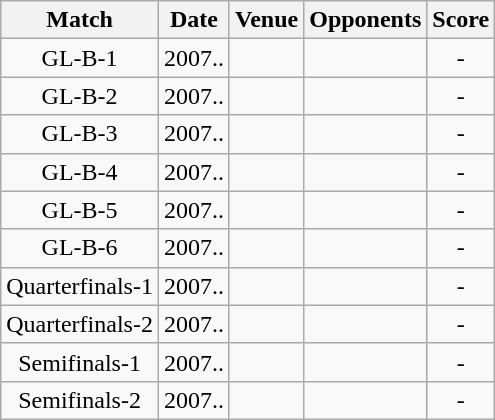<table class="wikitable" style="text-align:center;">
<tr>
<th>Match</th>
<th>Date</th>
<th>Venue</th>
<th>Opponents</th>
<th>Score</th>
</tr>
<tr>
<td>GL-B-1</td>
<td>2007..</td>
<td></td>
<td></td>
<td>-</td>
</tr>
<tr>
<td>GL-B-2</td>
<td>2007..</td>
<td></td>
<td></td>
<td>-</td>
</tr>
<tr>
<td>GL-B-3</td>
<td>2007..</td>
<td></td>
<td></td>
<td>-</td>
</tr>
<tr>
<td>GL-B-4</td>
<td>2007..</td>
<td></td>
<td></td>
<td>-</td>
</tr>
<tr>
<td>GL-B-5</td>
<td>2007..</td>
<td></td>
<td></td>
<td>-</td>
</tr>
<tr>
<td>GL-B-6</td>
<td>2007..</td>
<td></td>
<td></td>
<td>-</td>
</tr>
<tr>
<td>Quarterfinals-1</td>
<td>2007..</td>
<td></td>
<td></td>
<td>-</td>
</tr>
<tr>
<td>Quarterfinals-2</td>
<td>2007..</td>
<td></td>
<td></td>
<td>-</td>
</tr>
<tr>
<td>Semifinals-1</td>
<td>2007..</td>
<td></td>
<td></td>
<td>-</td>
</tr>
<tr>
<td>Semifinals-2</td>
<td>2007..</td>
<td></td>
<td></td>
<td>-</td>
</tr>
</table>
